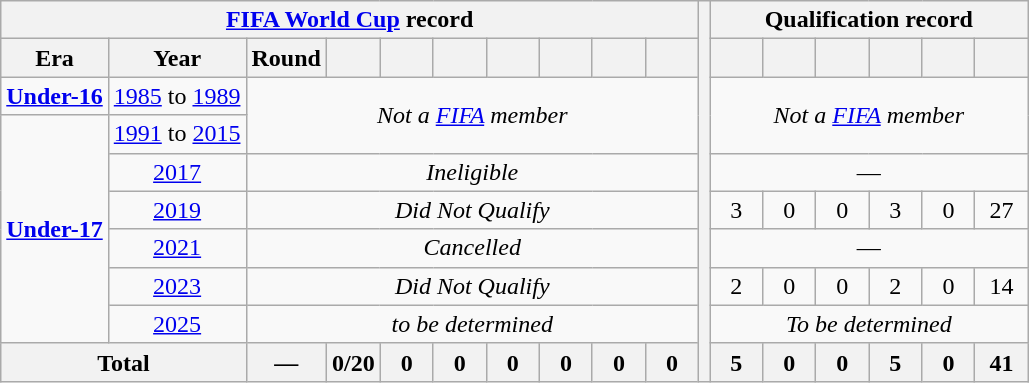<table class="wikitable" style="text-align: center;">
<tr>
<th colspan=10><a href='#'>FIFA World Cup</a> record</th>
<th rowspan=10></th>
<th colspan=6>Qualification record</th>
</tr>
<tr>
<th>Era</th>
<th>Year</th>
<th>Round</th>
<th width=28></th>
<th width=28></th>
<th width=28></th>
<th width=28></th>
<th width=28></th>
<th width=28></th>
<th width=28></th>
<th width=28></th>
<th width=28></th>
<th width=28></th>
<th width=28></th>
<th width=28></th>
<th width=28></th>
</tr>
<tr>
<td rowspan="1"><strong><a href='#'>Under-16</a></strong></td>
<td><a href='#'>1985</a> to <a href='#'>1989</a></td>
<td rowspan="2" colspan=8><em>Not a <a href='#'>FIFA</a> member</em></td>
<td rowspan="2" colspan=6><em>Not a <a href='#'>FIFA</a> member</em></td>
</tr>
<tr>
<td rowspan="6"><strong><a href='#'>Under-17</a></strong></td>
<td><a href='#'>1991</a> to  <a href='#'>2015</a></td>
</tr>
<tr>
<td> <a href='#'>2017</a></td>
<td colspan=8><em>Ineligible</em></td>
<td colspan=6>—</td>
</tr>
<tr>
<td> <a href='#'>2019</a></td>
<td colspan=8><em>Did Not Qualify</em></td>
<td>3</td>
<td>0</td>
<td>0</td>
<td>3</td>
<td>0</td>
<td>27</td>
</tr>
<tr>
<td> <a href='#'>2021</a></td>
<td colspan=8><em>Cancelled</em></td>
<td colspan=6>—</td>
</tr>
<tr>
<td> <a href='#'>2023</a></td>
<td colspan=8><em>Did Not Qualify</em></td>
<td>2</td>
<td>0</td>
<td>0</td>
<td>2</td>
<td>0</td>
<td>14</td>
</tr>
<tr>
<td> <a href='#'>2025</a></td>
<td colspan=8><em>to be determined</em></td>
<td colspan=6><em>To be determined</em></td>
</tr>
<tr>
<th rowspan=1 colspan=2><strong>Total</strong></th>
<th>—</th>
<th>0/20</th>
<th>0</th>
<th>0</th>
<th>0</th>
<th>0</th>
<th>0</th>
<th>0</th>
<th>5</th>
<th>0</th>
<th>0</th>
<th>5</th>
<th>0</th>
<th>41</th>
</tr>
</table>
